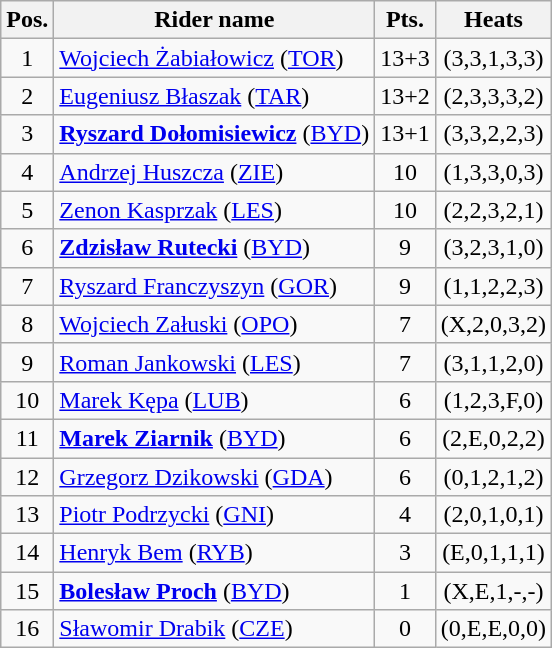<table class=wikitable>
<tr>
<th>Pos.</th>
<th>Rider name</th>
<th>Pts.</th>
<th>Heats</th>
</tr>
<tr align=center>
<td>1</td>
<td align=left><a href='#'>Wojciech Żabiałowicz</a> (<a href='#'>TOR</a>)</td>
<td>13+3</td>
<td>(3,3,1,3,3)</td>
</tr>
<tr align=center>
<td>2</td>
<td align=left><a href='#'>Eugeniusz Błaszak</a> (<a href='#'>TAR</a>)</td>
<td>13+2</td>
<td>(2,3,3,3,2)</td>
</tr>
<tr align=center>
<td>3</td>
<td align=left><strong><a href='#'>Ryszard Dołomisiewicz</a></strong> (<a href='#'>BYD</a>)</td>
<td>13+1</td>
<td>(3,3,2,2,3)</td>
</tr>
<tr align=center>
<td>4</td>
<td align=left><a href='#'>Andrzej Huszcza</a> (<a href='#'>ZIE</a>)</td>
<td>10</td>
<td>(1,3,3,0,3)</td>
</tr>
<tr align=center>
<td>5</td>
<td align=left><a href='#'>Zenon Kasprzak</a> (<a href='#'>LES</a>)</td>
<td>10</td>
<td>(2,2,3,2,1)</td>
</tr>
<tr align=center>
<td>6</td>
<td align=left><strong><a href='#'>Zdzisław Rutecki</a></strong> (<a href='#'>BYD</a>)</td>
<td>9</td>
<td>(3,2,3,1,0)</td>
</tr>
<tr align=center>
<td>7</td>
<td align=left><a href='#'>Ryszard Franczyszyn</a> (<a href='#'>GOR</a>)</td>
<td>9</td>
<td>(1,1,2,2,3)</td>
</tr>
<tr align=center>
<td>8</td>
<td align=left><a href='#'>Wojciech Załuski</a> (<a href='#'>OPO</a>)</td>
<td>7</td>
<td>(X,2,0,3,2)</td>
</tr>
<tr align=center>
<td>9</td>
<td align=left><a href='#'>Roman Jankowski</a> (<a href='#'>LES</a>)</td>
<td>7</td>
<td>(3,1,1,2,0)</td>
</tr>
<tr align=center>
<td>10</td>
<td align=left><a href='#'>Marek Kępa</a> (<a href='#'>LUB</a>)</td>
<td>6</td>
<td>(1,2,3,F,0)</td>
</tr>
<tr align=center>
<td>11</td>
<td align=left><strong><a href='#'>Marek Ziarnik</a></strong> (<a href='#'>BYD</a>)</td>
<td>6</td>
<td>(2,E,0,2,2)</td>
</tr>
<tr align=center>
<td>12</td>
<td align=left><a href='#'>Grzegorz Dzikowski</a> (<a href='#'>GDA</a>)</td>
<td>6</td>
<td>(0,1,2,1,2)</td>
</tr>
<tr align=center>
<td>13</td>
<td align=left><a href='#'>Piotr Podrzycki</a> (<a href='#'>GNI</a>)</td>
<td>4</td>
<td>(2,0,1,0,1)</td>
</tr>
<tr align=center>
<td>14</td>
<td align=left><a href='#'>Henryk Bem</a> (<a href='#'>RYB</a>)</td>
<td>3</td>
<td>(E,0,1,1,1)</td>
</tr>
<tr align=center>
<td>15</td>
<td align=left><strong><a href='#'>Bolesław Proch</a></strong> (<a href='#'>BYD</a>)</td>
<td>1</td>
<td>(X,E,1,-,-)</td>
</tr>
<tr align=center>
<td>16</td>
<td align=left><a href='#'>Sławomir Drabik</a> (<a href='#'>CZE</a>)</td>
<td>0</td>
<td>(0,E,E,0,0)</td>
</tr>
</table>
